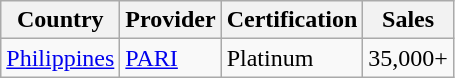<table class="wikitable">
<tr>
<th>Country</th>
<th>Provider</th>
<th>Certification</th>
<th>Sales</th>
</tr>
<tr>
<td><a href='#'>Philippines</a></td>
<td><a href='#'>PARI</a></td>
<td>Platinum</td>
<td>35,000+</td>
</tr>
</table>
